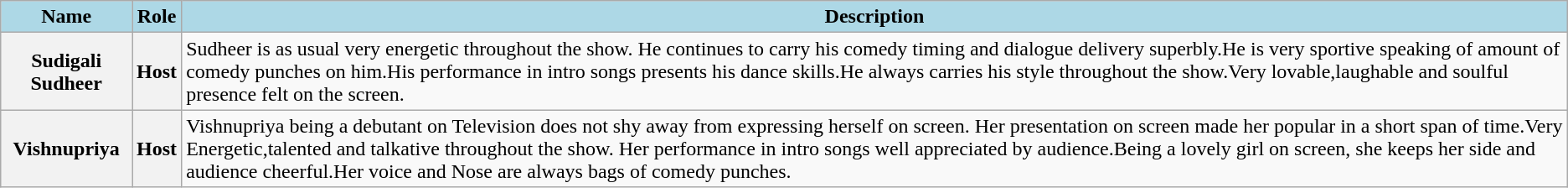<table class="wikitable">
<tr>
<th style="background:#ADD8E6;" width:"25%">Name</th>
<th style="background:#ADD8E6;" width:"25%">Role</th>
<th style="background:#ADD8E6;" width:"50%">Description</th>
</tr>
<tr>
<th>Sudigali Sudheer</th>
<th>Host</th>
<td>Sudheer is as usual very energetic throughout the show. He continues to carry his comedy timing and dialogue delivery superbly.He is very sportive speaking of amount of comedy punches on him.His performance in intro songs presents his dance skills.He always carries his style throughout the show.Very lovable,laughable and soulful presence felt on the screen.</td>
</tr>
<tr>
<th>Vishnupriya</th>
<th>Host</th>
<td>Vishnupriya being a debutant on Television does not shy away from expressing herself on screen. Her presentation on screen made her popular in a short span of time.Very Energetic,talented and talkative throughout the show. Her performance in intro songs well appreciated by audience.Being a lovely girl on screen, she keeps her side and audience cheerful.Her voice and Nose are always bags of comedy punches.</td>
</tr>
</table>
